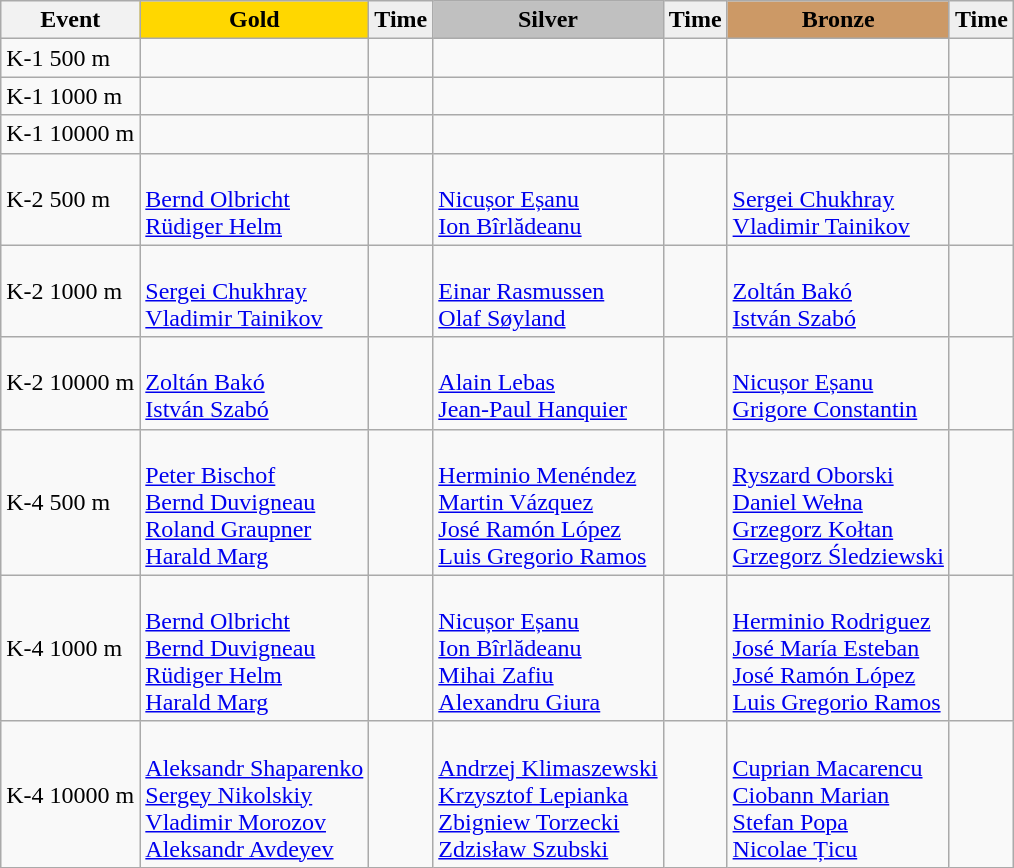<table class="wikitable">
<tr>
<th>Event</th>
<td align=center bgcolor="gold"><strong>Gold</strong></td>
<td align=center bgcolor="EFEFEF"><strong>Time</strong></td>
<td align=center bgcolor="silver"><strong>Silver</strong></td>
<td align=center bgcolor="EFEFEF"><strong>Time</strong></td>
<td align=center bgcolor="CC9966"><strong>Bronze</strong></td>
<td align=center bgcolor="EFEFEF"><strong>Time</strong></td>
</tr>
<tr>
<td>K-1 500 m</td>
<td></td>
<td></td>
<td></td>
<td></td>
<td></td>
<td></td>
</tr>
<tr>
<td>K-1 1000 m</td>
<td></td>
<td></td>
<td></td>
<td></td>
<td></td>
<td></td>
</tr>
<tr>
<td>K-1 10000 m</td>
<td></td>
<td></td>
<td></td>
<td></td>
<td></td>
<td></td>
</tr>
<tr>
<td>K-2 500 m</td>
<td><br><a href='#'>Bernd Olbricht</a><br><a href='#'>Rüdiger Helm</a></td>
<td></td>
<td><br><a href='#'>Nicușor Eșanu</a><br><a href='#'>Ion Bîrlădeanu</a></td>
<td></td>
<td><br><a href='#'>Sergei Chukhray</a><br><a href='#'>Vladimir Tainikov</a></td>
<td></td>
</tr>
<tr>
<td>K-2 1000 m</td>
<td><br><a href='#'>Sergei Chukhray</a><br><a href='#'>Vladimir Tainikov</a></td>
<td></td>
<td><br><a href='#'>Einar Rasmussen</a><br><a href='#'>Olaf Søyland</a></td>
<td></td>
<td><br><a href='#'>Zoltán Bakó</a><br><a href='#'>István Szabó</a></td>
<td></td>
</tr>
<tr>
<td>K-2 10000 m</td>
<td><br><a href='#'>Zoltán Bakó</a><br><a href='#'>István Szabó</a></td>
<td></td>
<td><br><a href='#'>Alain Lebas</a><br><a href='#'>Jean-Paul Hanquier</a></td>
<td></td>
<td><br><a href='#'>Nicușor Eșanu</a><br><a href='#'>Grigore Constantin</a></td>
<td></td>
</tr>
<tr>
<td>K-4 500 m</td>
<td><br><a href='#'>Peter Bischof</a><br><a href='#'>Bernd Duvigneau</a><br><a href='#'>Roland Graupner</a><br><a href='#'>Harald Marg</a></td>
<td></td>
<td><br><a href='#'>Herminio Menéndez</a><br><a href='#'>Martin Vázquez</a><br><a href='#'>José Ramón López</a><br><a href='#'>Luis Gregorio Ramos</a></td>
<td></td>
<td><br><a href='#'>Ryszard Oborski</a><br><a href='#'>Daniel Wełna</a><br><a href='#'>Grzegorz Kołtan</a><br><a href='#'>Grzegorz Śledziewski</a></td>
<td></td>
</tr>
<tr>
<td>K-4 1000 m</td>
<td><br><a href='#'>Bernd Olbricht</a><br><a href='#'>Bernd Duvigneau</a><br><a href='#'>Rüdiger Helm</a><br><a href='#'>Harald Marg</a></td>
<td></td>
<td><br><a href='#'>Nicușor Eșanu</a><br><a href='#'>Ion Bîrlădeanu</a><br><a href='#'>Mihai Zafiu</a><br><a href='#'>Alexandru Giura</a></td>
<td></td>
<td><br><a href='#'>Herminio Rodriguez</a><br><a href='#'>José María Esteban</a><br><a href='#'>José Ramón López</a><br><a href='#'>Luis Gregorio Ramos</a></td>
<td></td>
</tr>
<tr>
<td>K-4 10000 m</td>
<td><br><a href='#'>Aleksandr Shaparenko</a><br><a href='#'>Sergey Nikolskiy</a><br><a href='#'>Vladimir Morozov</a><br><a href='#'>Aleksandr Avdeyev</a></td>
<td></td>
<td><br><a href='#'>Andrzej Klimaszewski</a><br><a href='#'>Krzysztof Lepianka</a><br><a href='#'>Zbigniew Torzecki</a><br><a href='#'>Zdzisław Szubski</a></td>
<td></td>
<td><br><a href='#'>Cuprian Macarencu</a><br><a href='#'>Ciobann Marian</a><br><a href='#'>Stefan Popa</a><br><a href='#'>Nicolae Țicu</a></td>
<td></td>
</tr>
</table>
